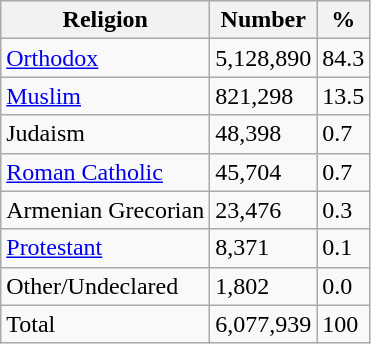<table class="wikitable">
<tr>
<th>Religion</th>
<th>Number</th>
<th>%</th>
</tr>
<tr>
<td><a href='#'>Orthodox</a></td>
<td>5,128,890</td>
<td>84.3</td>
</tr>
<tr>
<td><a href='#'>Muslim</a></td>
<td>821,298</td>
<td>13.5</td>
</tr>
<tr>
<td>Judaism</td>
<td>48,398</td>
<td>0.7</td>
</tr>
<tr>
<td><a href='#'>Roman Catholic</a></td>
<td>45,704</td>
<td>0.7</td>
</tr>
<tr>
<td>Armenian Grecorian</td>
<td>23,476</td>
<td>0.3</td>
</tr>
<tr>
<td><a href='#'>Protestant</a></td>
<td>8,371</td>
<td>0.1</td>
</tr>
<tr>
<td>Other/Undeclared</td>
<td>1,802</td>
<td>0.0</td>
</tr>
<tr>
<td>Total</td>
<td>6,077,939</td>
<td>100</td>
</tr>
</table>
